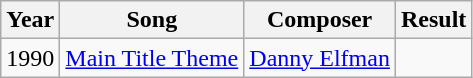<table class="wikitable">
<tr>
<th>Year</th>
<th>Song</th>
<th>Composer</th>
<th>Result</th>
</tr>
<tr>
<td>1990</td>
<td><a href='#'>Main Title Theme</a></td>
<td><a href='#'>Danny Elfman</a></td>
<td></td>
</tr>
</table>
